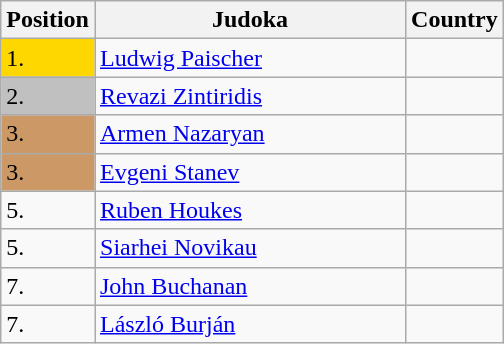<table class=wikitable>
<tr>
<th width=10>Position</th>
<th width=200>Judoka</th>
<th width=10>Country</th>
</tr>
<tr>
<td bgcolor=gold>1.</td>
<td><a href='#'>Ludwig Paischer</a></td>
<td></td>
</tr>
<tr>
<td bgcolor="silver">2.</td>
<td><a href='#'>Revazi Zintiridis</a></td>
<td></td>
</tr>
<tr>
<td bgcolor="CC9966">3.</td>
<td><a href='#'>Armen Nazaryan</a></td>
<td></td>
</tr>
<tr>
<td bgcolor="CC9966">3.</td>
<td><a href='#'>Evgeni Stanev</a></td>
<td></td>
</tr>
<tr>
<td>5.</td>
<td><a href='#'>Ruben Houkes</a></td>
<td></td>
</tr>
<tr>
<td>5.</td>
<td><a href='#'>Siarhei Novikau</a></td>
<td></td>
</tr>
<tr>
<td>7.</td>
<td><a href='#'>John Buchanan</a></td>
<td></td>
</tr>
<tr>
<td>7.</td>
<td><a href='#'>László Burján</a></td>
<td></td>
</tr>
</table>
